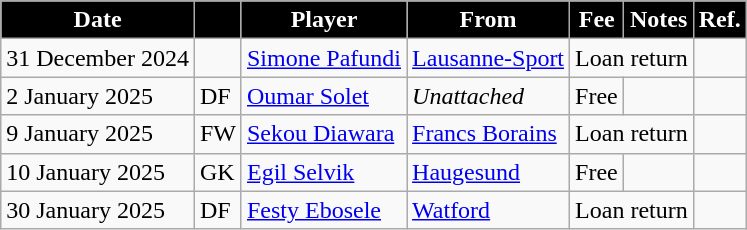<table class="wikitable plainrowheaders">
<tr>
<th style="background:black; color:white; text-align:center;"><strong>Date</strong></th>
<th style="background:black; color:white; text-align:center;"><strong></strong></th>
<th style="background:black; color:white; text-align:center;"><strong>Player</strong></th>
<th style="background:black; color:white; text-align:center;"><strong>From</strong></th>
<th style="background:black; color:white; text-align:center;"><strong>Fee</strong></th>
<th style="background:black; color:white; text-align:center;"><strong>Notes</strong></th>
<th style="background:black; color:white; text-align:center;"><strong>Ref.</strong></th>
</tr>
<tr>
<td>31 December 2024</td>
<td></td>
<td> <a href='#'>Simone Pafundi</a></td>
<td> <a href='#'>Lausanne-Sport</a></td>
<td colspan="2">Loan return</td>
<td></td>
</tr>
<tr>
<td>2 January 2025</td>
<td>DF</td>
<td> <a href='#'>Oumar Solet</a></td>
<td><em>Unattached</em></td>
<td>Free</td>
<td></td>
<td></td>
</tr>
<tr>
<td>9 January 2025</td>
<td>FW</td>
<td> <a href='#'>Sekou Diawara</a></td>
<td> <a href='#'>Francs Borains</a></td>
<td colspan="2">Loan return</td>
<td></td>
</tr>
<tr>
<td>10 January 2025</td>
<td>GK</td>
<td> <a href='#'>Egil Selvik</a></td>
<td> <a href='#'>Haugesund</a></td>
<td>Free</td>
<td></td>
<td></td>
</tr>
<tr>
<td>30 January 2025</td>
<td>DF</td>
<td> <a href='#'>Festy Ebosele</a></td>
<td> <a href='#'>Watford</a></td>
<td colspan="2">Loan return</td>
<td></td>
</tr>
</table>
